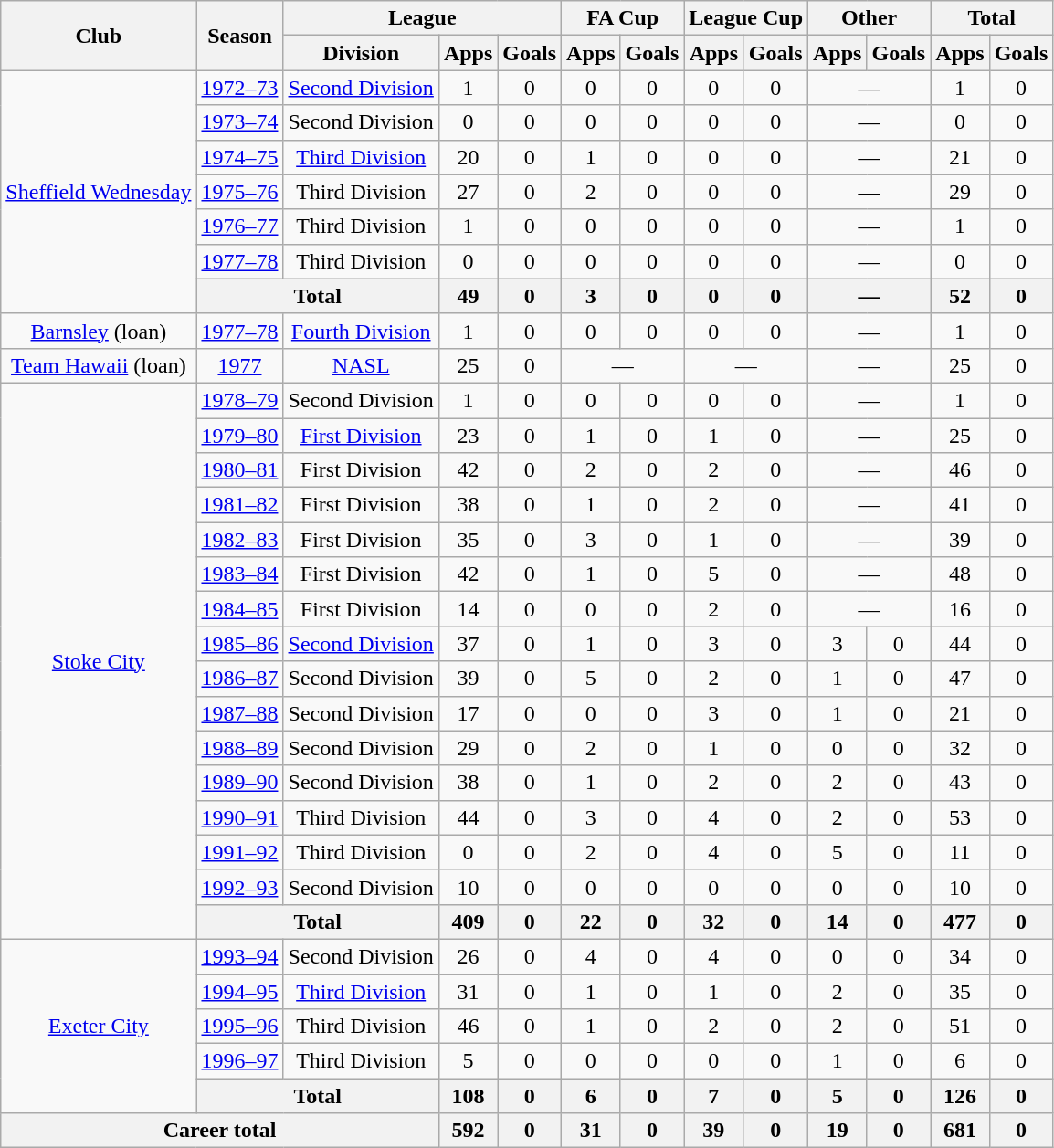<table class="wikitable" style="text-align: center;">
<tr>
<th rowspan="2">Club</th>
<th rowspan="2">Season</th>
<th colspan="3">League</th>
<th colspan="2">FA Cup</th>
<th colspan="2">League Cup</th>
<th colspan="2">Other</th>
<th colspan="2">Total</th>
</tr>
<tr>
<th>Division</th>
<th>Apps</th>
<th>Goals</th>
<th>Apps</th>
<th>Goals</th>
<th>Apps</th>
<th>Goals</th>
<th>Apps</th>
<th>Goals</th>
<th>Apps</th>
<th>Goals</th>
</tr>
<tr>
<td rowspan="7"><a href='#'>Sheffield Wednesday</a></td>
<td><a href='#'>1972–73</a></td>
<td><a href='#'>Second Division</a></td>
<td>1</td>
<td>0</td>
<td>0</td>
<td>0</td>
<td>0</td>
<td>0</td>
<td colspan="2">—</td>
<td>1</td>
<td>0</td>
</tr>
<tr>
<td><a href='#'>1973–74</a></td>
<td>Second Division</td>
<td>0</td>
<td>0</td>
<td>0</td>
<td>0</td>
<td>0</td>
<td>0</td>
<td colspan="2">—</td>
<td>0</td>
<td>0</td>
</tr>
<tr>
<td><a href='#'>1974–75</a></td>
<td><a href='#'>Third Division</a></td>
<td>20</td>
<td>0</td>
<td>1</td>
<td>0</td>
<td>0</td>
<td>0</td>
<td colspan="2">—</td>
<td>21</td>
<td>0</td>
</tr>
<tr>
<td><a href='#'>1975–76</a></td>
<td>Third Division</td>
<td>27</td>
<td>0</td>
<td>2</td>
<td>0</td>
<td>0</td>
<td>0</td>
<td colspan="2">—</td>
<td>29</td>
<td>0</td>
</tr>
<tr>
<td><a href='#'>1976–77</a></td>
<td>Third Division</td>
<td>1</td>
<td>0</td>
<td>0</td>
<td>0</td>
<td>0</td>
<td>0</td>
<td colspan="2">—</td>
<td>1</td>
<td>0</td>
</tr>
<tr>
<td><a href='#'>1977–78</a></td>
<td>Third Division</td>
<td>0</td>
<td>0</td>
<td>0</td>
<td>0</td>
<td>0</td>
<td>0</td>
<td colspan="2">—</td>
<td>0</td>
<td>0</td>
</tr>
<tr>
<th colspan="2">Total</th>
<th>49</th>
<th>0</th>
<th>3</th>
<th>0</th>
<th>0</th>
<th>0</th>
<th colspan="2">—</th>
<th>52</th>
<th>0</th>
</tr>
<tr>
<td><a href='#'>Barnsley</a> (loan)</td>
<td><a href='#'>1977–78</a></td>
<td><a href='#'>Fourth Division</a></td>
<td>1</td>
<td>0</td>
<td>0</td>
<td>0</td>
<td>0</td>
<td>0</td>
<td colspan="2">—</td>
<td>1</td>
<td>0</td>
</tr>
<tr>
<td><a href='#'>Team Hawaii</a> (loan)</td>
<td><a href='#'>1977</a></td>
<td><a href='#'>NASL</a></td>
<td>25</td>
<td>0</td>
<td colspan="2">—</td>
<td colspan="2">—</td>
<td colspan="2">—</td>
<td>25</td>
<td>0</td>
</tr>
<tr>
<td rowspan="16"><a href='#'>Stoke City</a></td>
<td><a href='#'>1978–79</a></td>
<td>Second Division</td>
<td>1</td>
<td>0</td>
<td>0</td>
<td>0</td>
<td>0</td>
<td>0</td>
<td colspan="2">—</td>
<td>1</td>
<td>0</td>
</tr>
<tr>
<td><a href='#'>1979–80</a></td>
<td><a href='#'>First Division</a></td>
<td>23</td>
<td>0</td>
<td>1</td>
<td>0</td>
<td>1</td>
<td>0</td>
<td colspan="2">—</td>
<td>25</td>
<td>0</td>
</tr>
<tr>
<td><a href='#'>1980–81</a></td>
<td>First Division</td>
<td>42</td>
<td>0</td>
<td>2</td>
<td>0</td>
<td>2</td>
<td>0</td>
<td colspan="2">—</td>
<td>46</td>
<td>0</td>
</tr>
<tr>
<td><a href='#'>1981–82</a></td>
<td>First Division</td>
<td>38</td>
<td>0</td>
<td>1</td>
<td>0</td>
<td>2</td>
<td>0</td>
<td colspan="2">—</td>
<td>41</td>
<td>0</td>
</tr>
<tr>
<td><a href='#'>1982–83</a></td>
<td>First Division</td>
<td>35</td>
<td>0</td>
<td>3</td>
<td>0</td>
<td>1</td>
<td>0</td>
<td colspan="2">—</td>
<td>39</td>
<td>0</td>
</tr>
<tr>
<td><a href='#'>1983–84</a></td>
<td>First Division</td>
<td>42</td>
<td>0</td>
<td>1</td>
<td>0</td>
<td>5</td>
<td>0</td>
<td colspan="2">—</td>
<td>48</td>
<td>0</td>
</tr>
<tr>
<td><a href='#'>1984–85</a></td>
<td>First Division</td>
<td>14</td>
<td>0</td>
<td>0</td>
<td>0</td>
<td>2</td>
<td>0</td>
<td colspan="2">—</td>
<td>16</td>
<td>0</td>
</tr>
<tr>
<td><a href='#'>1985–86</a></td>
<td><a href='#'>Second Division</a></td>
<td>37</td>
<td>0</td>
<td>1</td>
<td>0</td>
<td>3</td>
<td>0</td>
<td>3</td>
<td>0</td>
<td>44</td>
<td>0</td>
</tr>
<tr>
<td><a href='#'>1986–87</a></td>
<td>Second Division</td>
<td>39</td>
<td>0</td>
<td>5</td>
<td>0</td>
<td>2</td>
<td>0</td>
<td>1</td>
<td>0</td>
<td>47</td>
<td>0</td>
</tr>
<tr>
<td><a href='#'>1987–88</a></td>
<td>Second Division</td>
<td>17</td>
<td>0</td>
<td>0</td>
<td>0</td>
<td>3</td>
<td>0</td>
<td>1</td>
<td>0</td>
<td>21</td>
<td>0</td>
</tr>
<tr>
<td><a href='#'>1988–89</a></td>
<td>Second Division</td>
<td>29</td>
<td>0</td>
<td>2</td>
<td>0</td>
<td>1</td>
<td>0</td>
<td>0</td>
<td>0</td>
<td>32</td>
<td>0</td>
</tr>
<tr>
<td><a href='#'>1989–90</a></td>
<td>Second Division</td>
<td>38</td>
<td>0</td>
<td>1</td>
<td>0</td>
<td>2</td>
<td>0</td>
<td>2</td>
<td>0</td>
<td>43</td>
<td>0</td>
</tr>
<tr>
<td><a href='#'>1990–91</a></td>
<td>Third Division</td>
<td>44</td>
<td>0</td>
<td>3</td>
<td>0</td>
<td>4</td>
<td>0</td>
<td>2</td>
<td>0</td>
<td>53</td>
<td>0</td>
</tr>
<tr>
<td><a href='#'>1991–92</a></td>
<td>Third Division</td>
<td>0</td>
<td>0</td>
<td>2</td>
<td>0</td>
<td>4</td>
<td>0</td>
<td>5</td>
<td>0</td>
<td>11</td>
<td>0</td>
</tr>
<tr>
<td><a href='#'>1992–93</a></td>
<td>Second Division</td>
<td>10</td>
<td>0</td>
<td>0</td>
<td>0</td>
<td>0</td>
<td>0</td>
<td>0</td>
<td>0</td>
<td>10</td>
<td>0</td>
</tr>
<tr>
<th colspan="2">Total</th>
<th>409</th>
<th>0</th>
<th>22</th>
<th>0</th>
<th>32</th>
<th>0</th>
<th>14</th>
<th>0</th>
<th>477</th>
<th>0</th>
</tr>
<tr>
<td rowspan="5"><a href='#'>Exeter City</a></td>
<td><a href='#'>1993–94</a></td>
<td>Second Division</td>
<td>26</td>
<td>0</td>
<td>4</td>
<td>0</td>
<td>4</td>
<td>0</td>
<td>0</td>
<td>0</td>
<td>34</td>
<td>0</td>
</tr>
<tr>
<td><a href='#'>1994–95</a></td>
<td><a href='#'>Third Division</a></td>
<td>31</td>
<td>0</td>
<td>1</td>
<td>0</td>
<td>1</td>
<td>0</td>
<td>2</td>
<td>0</td>
<td>35</td>
<td>0</td>
</tr>
<tr>
<td><a href='#'>1995–96</a></td>
<td>Third Division</td>
<td>46</td>
<td>0</td>
<td>1</td>
<td>0</td>
<td>2</td>
<td>0</td>
<td>2</td>
<td>0</td>
<td>51</td>
<td>0</td>
</tr>
<tr>
<td><a href='#'>1996–97</a></td>
<td>Third Division</td>
<td>5</td>
<td>0</td>
<td>0</td>
<td>0</td>
<td>0</td>
<td>0</td>
<td>1</td>
<td>0</td>
<td>6</td>
<td>0</td>
</tr>
<tr>
<th colspan="2">Total</th>
<th>108</th>
<th>0</th>
<th>6</th>
<th>0</th>
<th>7</th>
<th>0</th>
<th>5</th>
<th>0</th>
<th>126</th>
<th>0</th>
</tr>
<tr>
<th colspan="3">Career total</th>
<th>592</th>
<th>0</th>
<th>31</th>
<th>0</th>
<th>39</th>
<th>0</th>
<th>19</th>
<th>0</th>
<th>681</th>
<th>0</th>
</tr>
</table>
